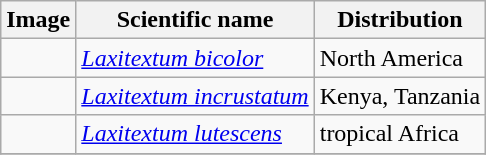<table class="wikitable">
<tr>
<th>Image</th>
<th>Scientific name</th>
<th>Distribution</th>
</tr>
<tr>
<td></td>
<td><em><a href='#'>Laxitextum bicolor</a></em></td>
<td>North America</td>
</tr>
<tr>
<td></td>
<td><em><a href='#'>Laxitextum incrustatum</a></em></td>
<td>Kenya, Tanzania</td>
</tr>
<tr>
<td></td>
<td><em><a href='#'>Laxitextum lutescens</a></em></td>
<td>tropical Africa</td>
</tr>
<tr>
</tr>
</table>
